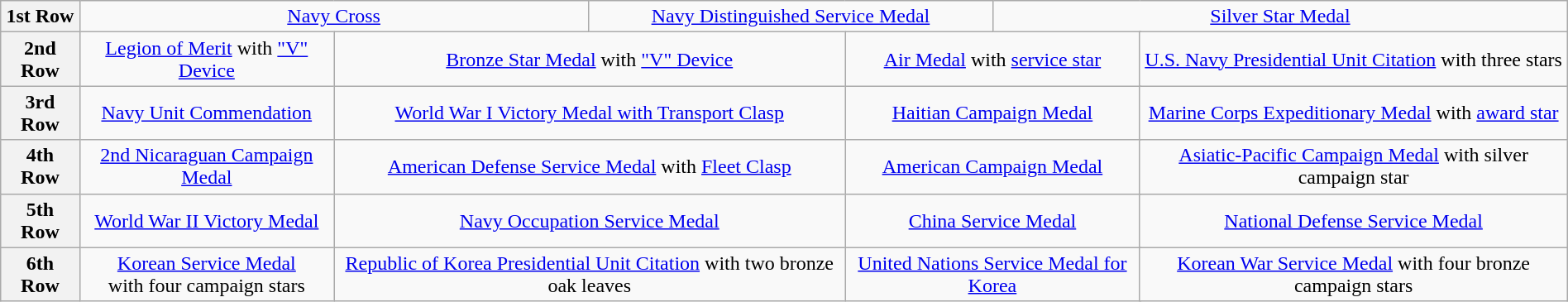<table class="wikitable" style="margin:1em auto; text-align:center;">
<tr>
<th>1st Row</th>
<td colspan="5"><a href='#'>Navy Cross</a></td>
<td colspan="5"><a href='#'>Navy Distinguished Service Medal</a></td>
<td colspan="5"><a href='#'>Silver Star Medal</a></td>
</tr>
<tr>
<th>2nd Row</th>
<td colspan="4"><a href='#'>Legion of Merit</a> with <a href='#'>"V" Device</a></td>
<td colspan="4"><a href='#'>Bronze Star Medal</a> with <a href='#'>"V" Device</a></td>
<td colspan="4"><a href='#'>Air Medal</a> with <a href='#'>service star</a></td>
<td colspan="4"><a href='#'>U.S. Navy Presidential Unit Citation</a> with three stars</td>
</tr>
<tr>
<th>3rd Row</th>
<td colspan="4"><a href='#'>Navy Unit Commendation</a></td>
<td colspan="4"><a href='#'>World War I Victory Medal with Transport Clasp</a></td>
<td colspan="4"><a href='#'>Haitian Campaign Medal</a></td>
<td colspan="4"><a href='#'>Marine Corps Expeditionary Medal</a> with <a href='#'>award star</a></td>
</tr>
<tr>
<th>4th Row</th>
<td colspan="4"><a href='#'>2nd Nicaraguan Campaign Medal</a></td>
<td colspan="4"><a href='#'>American Defense Service Medal</a> with <a href='#'>Fleet Clasp</a></td>
<td colspan="4"><a href='#'>American Campaign Medal</a></td>
<td colspan="4"><a href='#'>Asiatic-Pacific Campaign Medal</a> with silver campaign star</td>
</tr>
<tr>
<th>5th Row</th>
<td colspan="4"><a href='#'>World War II Victory Medal</a></td>
<td colspan="4"><a href='#'>Navy Occupation Service Medal</a></td>
<td colspan="4"><a href='#'>China Service Medal</a></td>
<td colspan="4"><a href='#'>National Defense Service Medal</a></td>
</tr>
<tr>
<th>6th Row</th>
<td colspan="4"><a href='#'>Korean Service Medal</a><br>with four campaign stars</td>
<td colspan="4"><a href='#'>Republic of Korea Presidential Unit Citation</a> with two bronze oak leaves</td>
<td colspan="4"><a href='#'>United Nations Service Medal for Korea</a></td>
<td colspan="4"><a href='#'>Korean War Service Medal</a> with four bronze campaign stars</td>
</tr>
</table>
